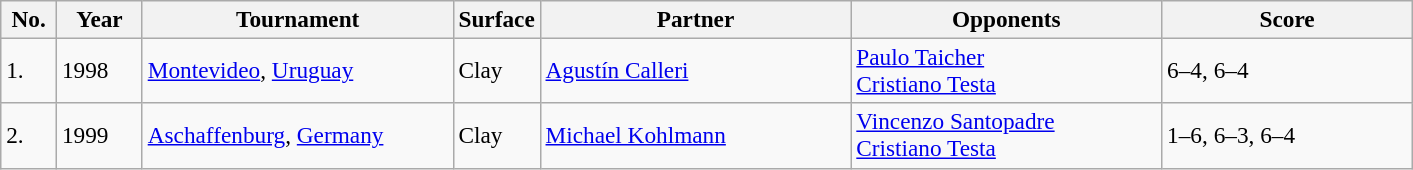<table class="sortable wikitable" style=font-size:97%>
<tr>
<th width=30>No.</th>
<th width=50>Year</th>
<th width=200>Tournament</th>
<th width=50>Surface</th>
<th width=200>Partner</th>
<th width=200>Opponents</th>
<th width=160>Score</th>
</tr>
<tr>
<td>1.</td>
<td>1998</td>
<td><a href='#'>Montevideo</a>, <a href='#'>Uruguay</a></td>
<td>Clay</td>
<td> <a href='#'>Agustín Calleri</a></td>
<td> <a href='#'>Paulo Taicher</a><br> <a href='#'>Cristiano Testa</a></td>
<td>6–4, 6–4</td>
</tr>
<tr>
<td>2.</td>
<td>1999</td>
<td><a href='#'>Aschaffenburg</a>, <a href='#'>Germany</a></td>
<td>Clay</td>
<td> <a href='#'>Michael Kohlmann</a></td>
<td> <a href='#'>Vincenzo Santopadre</a><br> <a href='#'>Cristiano Testa</a></td>
<td>1–6, 6–3, 6–4</td>
</tr>
</table>
